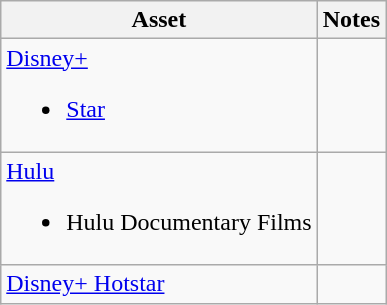<table class="wikitable">
<tr>
<th>Asset</th>
<th>Notes</th>
</tr>
<tr>
<td><a href='#'>Disney+</a><br><ul><li><a href='#'>Star</a></li></ul></td>
<td></td>
</tr>
<tr>
<td><a href='#'>Hulu</a><br><ul><li>Hulu Documentary Films</li></ul></td>
<td></td>
</tr>
<tr>
<td><a href='#'>Disney+ Hotstar</a></td>
<td></td>
</tr>
</table>
